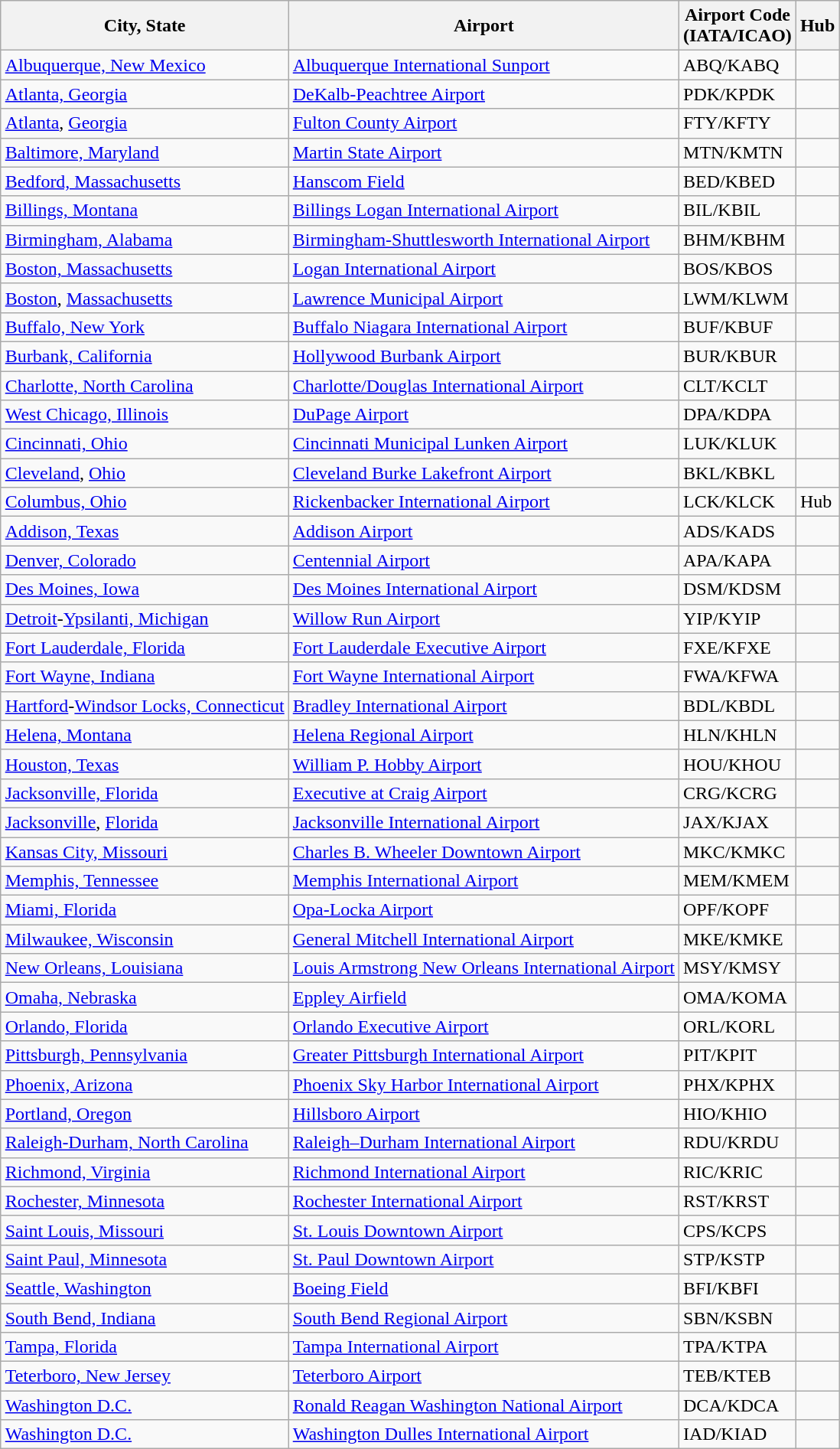<table class="wikitable sortable" style="margin:1em auto;">
<tr>
<th>City, State</th>
<th>Airport</th>
<th>Airport Code<br>(IATA/ICAO)</th>
<th>Hub</th>
</tr>
<tr>
<td><a href='#'>Albuquerque, New Mexico</a></td>
<td><a href='#'>Albuquerque International Sunport</a></td>
<td>ABQ/KABQ</td>
<td></td>
</tr>
<tr>
<td><a href='#'>Atlanta, Georgia</a></td>
<td><a href='#'>DeKalb-Peachtree Airport</a></td>
<td>PDK/KPDK</td>
<td></td>
</tr>
<tr>
<td><a href='#'>Atlanta</a>, <a href='#'>Georgia</a></td>
<td><a href='#'>Fulton County Airport</a></td>
<td>FTY/KFTY</td>
<td></td>
</tr>
<tr>
<td><a href='#'>Baltimore, Maryland</a></td>
<td><a href='#'>Martin State Airport</a></td>
<td>MTN/KMTN</td>
<td></td>
</tr>
<tr>
<td><a href='#'>Bedford, Massachusetts</a></td>
<td><a href='#'>Hanscom Field</a></td>
<td>BED/KBED</td>
<td></td>
</tr>
<tr>
<td><a href='#'>Billings, Montana</a></td>
<td><a href='#'>Billings Logan International Airport</a></td>
<td>BIL/KBIL</td>
<td></td>
</tr>
<tr>
<td><a href='#'>Birmingham, Alabama</a></td>
<td><a href='#'>Birmingham-Shuttlesworth International Airport</a></td>
<td>BHM/KBHM</td>
<td></td>
</tr>
<tr>
<td><a href='#'>Boston, Massachusetts</a></td>
<td><a href='#'>Logan International Airport</a></td>
<td>BOS/KBOS</td>
<td></td>
</tr>
<tr>
<td><a href='#'>Boston</a>, <a href='#'>Massachusetts</a></td>
<td><a href='#'>Lawrence Municipal Airport</a></td>
<td>LWM/KLWM</td>
<td></td>
</tr>
<tr>
<td><a href='#'>Buffalo, New York</a></td>
<td><a href='#'>Buffalo Niagara International Airport</a></td>
<td>BUF/KBUF</td>
<td></td>
</tr>
<tr>
<td><a href='#'>Burbank, California</a></td>
<td><a href='#'>Hollywood Burbank Airport</a></td>
<td>BUR/KBUR</td>
<td></td>
</tr>
<tr>
<td><a href='#'>Charlotte, North Carolina</a></td>
<td><a href='#'>Charlotte/Douglas International Airport</a></td>
<td>CLT/KCLT</td>
<td></td>
</tr>
<tr>
<td><a href='#'>West Chicago, Illinois</a></td>
<td><a href='#'>DuPage Airport</a></td>
<td>DPA/KDPA</td>
<td></td>
</tr>
<tr>
<td><a href='#'>Cincinnati, Ohio</a></td>
<td><a href='#'>Cincinnati Municipal Lunken Airport</a></td>
<td>LUK/KLUK</td>
<td></td>
</tr>
<tr>
<td><a href='#'>Cleveland</a>, <a href='#'>Ohio</a></td>
<td><a href='#'>Cleveland Burke Lakefront Airport</a></td>
<td>BKL/KBKL</td>
<td></td>
</tr>
<tr>
<td><a href='#'>Columbus, Ohio</a></td>
<td><a href='#'>Rickenbacker International Airport</a></td>
<td>LCK/KLCK</td>
<td>Hub</td>
</tr>
<tr>
<td><a href='#'>Addison, Texas</a></td>
<td><a href='#'>Addison Airport</a></td>
<td>ADS/KADS</td>
<td></td>
</tr>
<tr>
<td><a href='#'>Denver, Colorado</a></td>
<td><a href='#'>Centennial Airport</a></td>
<td>APA/KAPA</td>
<td></td>
</tr>
<tr>
<td><a href='#'>Des Moines, Iowa</a></td>
<td><a href='#'>Des Moines International Airport</a></td>
<td>DSM/KDSM</td>
<td></td>
</tr>
<tr>
<td><a href='#'>Detroit</a>-<a href='#'>Ypsilanti, Michigan</a></td>
<td><a href='#'>Willow Run Airport</a></td>
<td>YIP/KYIP</td>
<td></td>
</tr>
<tr>
<td><a href='#'>Fort Lauderdale, Florida</a></td>
<td><a href='#'>Fort Lauderdale Executive Airport</a></td>
<td>FXE/KFXE</td>
<td></td>
</tr>
<tr>
<td><a href='#'>Fort Wayne, Indiana</a></td>
<td><a href='#'>Fort Wayne International Airport</a></td>
<td>FWA/KFWA</td>
<td></td>
</tr>
<tr>
<td><a href='#'>Hartford</a>-<a href='#'>Windsor Locks, Connecticut</a></td>
<td><a href='#'>Bradley International Airport</a></td>
<td>BDL/KBDL</td>
<td></td>
</tr>
<tr>
<td><a href='#'>Helena, Montana</a></td>
<td><a href='#'>Helena Regional Airport</a></td>
<td>HLN/KHLN</td>
<td></td>
</tr>
<tr>
<td><a href='#'>Houston, Texas</a></td>
<td><a href='#'>William P. Hobby Airport</a></td>
<td>HOU/KHOU</td>
<td></td>
</tr>
<tr>
<td><a href='#'>Jacksonville, Florida</a></td>
<td><a href='#'>Executive at Craig Airport</a></td>
<td>CRG/KCRG</td>
<td></td>
</tr>
<tr>
<td><a href='#'>Jacksonville</a>, <a href='#'>Florida</a></td>
<td><a href='#'>Jacksonville International Airport</a></td>
<td>JAX/KJAX</td>
<td></td>
</tr>
<tr>
<td><a href='#'>Kansas City, Missouri</a></td>
<td><a href='#'>Charles B. Wheeler Downtown Airport</a></td>
<td>MKC/KMKC</td>
<td></td>
</tr>
<tr>
<td><a href='#'>Memphis, Tennessee</a></td>
<td><a href='#'>Memphis International Airport</a></td>
<td>MEM/KMEM</td>
<td></td>
</tr>
<tr>
<td><a href='#'>Miami, Florida</a></td>
<td><a href='#'>Opa-Locka Airport</a></td>
<td>OPF/KOPF</td>
<td></td>
</tr>
<tr>
<td><a href='#'>Milwaukee, Wisconsin</a></td>
<td><a href='#'>General Mitchell International Airport</a></td>
<td>MKE/KMKE</td>
<td></td>
</tr>
<tr>
<td><a href='#'>New Orleans, Louisiana</a></td>
<td><a href='#'>Louis Armstrong New Orleans International Airport</a></td>
<td>MSY/KMSY</td>
<td></td>
</tr>
<tr>
<td><a href='#'>Omaha, Nebraska</a></td>
<td><a href='#'>Eppley Airfield</a></td>
<td>OMA/KOMA</td>
<td></td>
</tr>
<tr>
<td><a href='#'>Orlando, Florida</a></td>
<td><a href='#'>Orlando Executive Airport</a></td>
<td>ORL/KORL</td>
<td></td>
</tr>
<tr>
<td><a href='#'>Pittsburgh, Pennsylvania</a></td>
<td><a href='#'>Greater Pittsburgh International Airport</a></td>
<td>PIT/KPIT</td>
<td></td>
</tr>
<tr>
<td><a href='#'>Phoenix, Arizona</a></td>
<td><a href='#'>Phoenix Sky Harbor International Airport</a></td>
<td>PHX/KPHX</td>
<td></td>
</tr>
<tr>
<td><a href='#'>Portland, Oregon</a></td>
<td><a href='#'>Hillsboro Airport</a></td>
<td>HIO/KHIO</td>
<td></td>
</tr>
<tr>
<td><a href='#'>Raleigh-Durham, North Carolina</a></td>
<td><a href='#'>Raleigh–Durham International Airport</a></td>
<td>RDU/KRDU</td>
<td></td>
</tr>
<tr>
<td><a href='#'>Richmond, Virginia</a></td>
<td><a href='#'>Richmond International Airport</a></td>
<td>RIC/KRIC</td>
<td></td>
</tr>
<tr>
<td><a href='#'>Rochester, Minnesota</a></td>
<td><a href='#'>Rochester International Airport</a></td>
<td>RST/KRST</td>
<td></td>
</tr>
<tr>
<td><a href='#'>Saint Louis, Missouri</a></td>
<td><a href='#'>St. Louis Downtown Airport</a></td>
<td>CPS/KCPS</td>
<td></td>
</tr>
<tr>
<td><a href='#'>Saint Paul, Minnesota</a></td>
<td><a href='#'>St. Paul Downtown Airport</a></td>
<td>STP/KSTP</td>
<td></td>
</tr>
<tr>
<td><a href='#'>Seattle, Washington</a></td>
<td><a href='#'>Boeing Field</a></td>
<td>BFI/KBFI</td>
<td></td>
</tr>
<tr>
<td><a href='#'>South Bend, Indiana</a></td>
<td><a href='#'>South Bend Regional Airport</a></td>
<td>SBN/KSBN</td>
<td></td>
</tr>
<tr>
<td><a href='#'>Tampa, Florida</a></td>
<td><a href='#'>Tampa International Airport</a></td>
<td>TPA/KTPA</td>
<td></td>
</tr>
<tr>
<td><a href='#'>Teterboro, New Jersey</a></td>
<td><a href='#'>Teterboro Airport</a></td>
<td>TEB/KTEB</td>
<td></td>
</tr>
<tr>
<td><a href='#'>Washington D.C.</a></td>
<td><a href='#'>Ronald Reagan Washington National Airport</a></td>
<td>DCA/KDCA</td>
<td></td>
</tr>
<tr>
<td><a href='#'>Washington D.C.</a></td>
<td><a href='#'>Washington Dulles International Airport</a></td>
<td>IAD/KIAD</td>
<td></td>
</tr>
</table>
